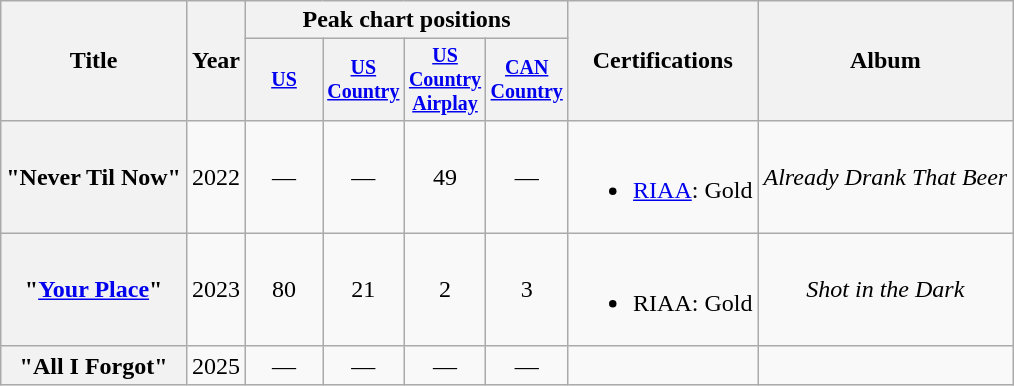<table class="wikitable plainrowheaders" style="text-align:center;">
<tr>
<th scope="col" rowspan="2">Title</th>
<th scope="col" rowspan="2">Year</th>
<th scope="col" colspan="4">Peak chart positions</th>
<th scope="col" rowspan="2">Certifications</th>
<th scope="col" rowspan="2">Album</th>
</tr>
<tr style="font-size:smaller;">
<th scope="col" width="45"><a href='#'>US</a><br></th>
<th scope="col" width="45"><a href='#'>US Country</a><br></th>
<th scope="col" width="45"><a href='#'>US Country Airplay</a><br></th>
<th scope="col" width="45"><a href='#'>CAN<br>Country</a><br></th>
</tr>
<tr>
<th scope="row">"Never Til Now"<br></th>
<td>2022</td>
<td>—</td>
<td>—</td>
<td>49</td>
<td>—</td>
<td><br><ul><li><a href='#'>RIAA</a>: Gold</li></ul></td>
<td><em>Already Drank That Beer</em></td>
</tr>
<tr>
<th scope="row">"<a href='#'>Your Place</a>"</th>
<td>2023</td>
<td>80</td>
<td>21</td>
<td>2</td>
<td>3</td>
<td><br><ul><li>RIAA: Gold</li></ul></td>
<td><em>Shot in the Dark</em></td>
</tr>
<tr>
<th scope="row">"All I Forgot"<br></th>
<td>2025</td>
<td>—</td>
<td>—</td>
<td>—</td>
<td>—</td>
<td></td>
<td></td>
</tr>
</table>
